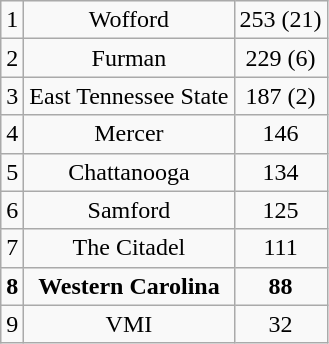<table class="wikitable" style="display: inline-table;">
<tr align="center">
<td>1</td>
<td>Wofford</td>
<td>253 (21)</td>
</tr>
<tr align="center">
<td>2</td>
<td>Furman</td>
<td>229 (6)</td>
</tr>
<tr align="center">
<td>3</td>
<td>East Tennessee State</td>
<td>187 (2)</td>
</tr>
<tr align="center">
<td>4</td>
<td>Mercer</td>
<td>146</td>
</tr>
<tr align="center">
<td>5</td>
<td>Chattanooga</td>
<td>134</td>
</tr>
<tr align="center">
<td>6</td>
<td>Samford</td>
<td>125</td>
</tr>
<tr align="center">
<td>7</td>
<td>The Citadel</td>
<td>111</td>
</tr>
<tr align="center">
<td><strong>8</strong></td>
<td><strong>Western Carolina</strong></td>
<td><strong>88</strong></td>
</tr>
<tr align="center">
<td>9</td>
<td>VMI</td>
<td>32</td>
</tr>
</table>
